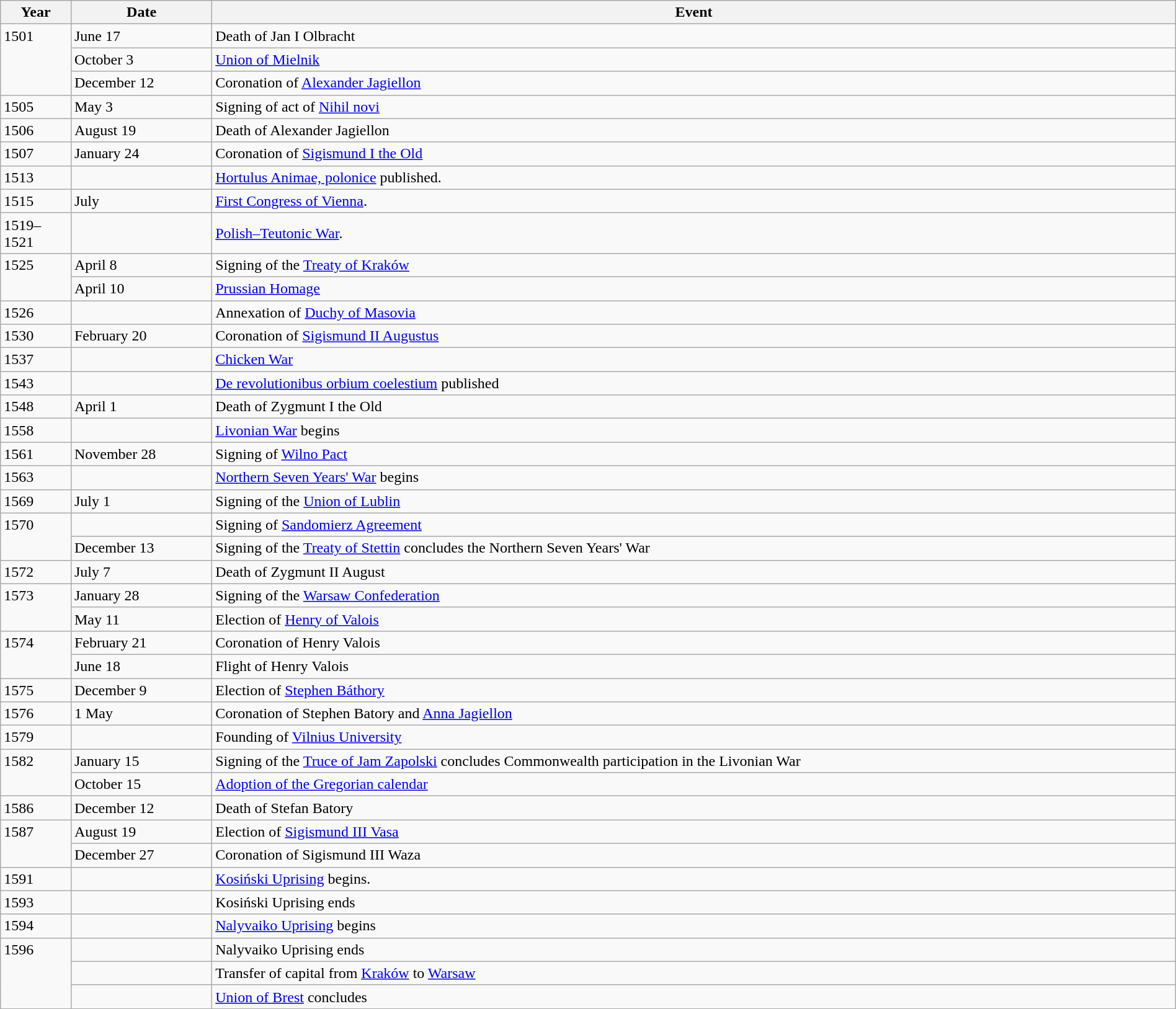<table class="wikitable" width="100%">
<tr>
<th style="width:6%">Year</th>
<th style="width:12%">Date</th>
<th>Event</th>
</tr>
<tr>
<td rowspan="3" valign="top">1501</td>
<td>June 17</td>
<td>Death of Jan I Olbracht</td>
</tr>
<tr>
<td>October 3</td>
<td><a href='#'>Union of Mielnik</a></td>
</tr>
<tr>
<td>December 12</td>
<td>Coronation of <a href='#'>Alexander Jagiellon</a></td>
</tr>
<tr>
<td>1505</td>
<td>May 3</td>
<td>Signing of act of <a href='#'>Nihil novi</a></td>
</tr>
<tr>
<td>1506</td>
<td>August 19</td>
<td>Death of Alexander Jagiellon</td>
</tr>
<tr>
<td>1507</td>
<td>January 24</td>
<td>Coronation of <a href='#'>Sigismund I the Old</a></td>
</tr>
<tr>
<td>1513</td>
<td></td>
<td><a href='#'>Hortulus Animae, polonice</a> published.</td>
</tr>
<tr>
<td>1515</td>
<td>July</td>
<td><a href='#'>First Congress of Vienna</a>.</td>
</tr>
<tr>
<td>1519–1521</td>
<td></td>
<td><a href='#'>Polish–Teutonic War</a>.</td>
</tr>
<tr>
<td rowspan="2" valign="top">1525</td>
<td>April 8</td>
<td>Signing of the <a href='#'>Treaty of Kraków</a></td>
</tr>
<tr>
<td>April 10</td>
<td><a href='#'>Prussian Homage</a></td>
</tr>
<tr>
<td>1526</td>
<td></td>
<td>Annexation of <a href='#'>Duchy of Masovia</a></td>
</tr>
<tr>
<td>1530</td>
<td>February 20</td>
<td>Coronation of <a href='#'>Sigismund II Augustus</a></td>
</tr>
<tr>
<td>1537</td>
<td></td>
<td><a href='#'>Chicken War</a></td>
</tr>
<tr>
<td>1543</td>
<td></td>
<td><a href='#'>De revolutionibus orbium coelestium</a> published</td>
</tr>
<tr>
<td>1548</td>
<td>April 1</td>
<td>Death of Zygmunt I the Old</td>
</tr>
<tr>
<td>1558</td>
<td></td>
<td><a href='#'>Livonian War</a> begins</td>
</tr>
<tr>
<td>1561</td>
<td>November 28</td>
<td>Signing of <a href='#'>Wilno Pact</a></td>
</tr>
<tr>
<td>1563</td>
<td></td>
<td><a href='#'>Northern Seven Years' War</a> begins</td>
</tr>
<tr>
<td>1569</td>
<td>July 1</td>
<td>Signing of the <a href='#'>Union of Lublin</a></td>
</tr>
<tr>
<td rowspan="2" valign="top">1570</td>
<td></td>
<td>Signing of <a href='#'>Sandomierz Agreement</a></td>
</tr>
<tr>
<td>December 13</td>
<td>Signing of the <a href='#'>Treaty of Stettin</a> concludes the Northern Seven Years' War</td>
</tr>
<tr>
<td>1572</td>
<td>July 7</td>
<td>Death of Zygmunt II August</td>
</tr>
<tr>
<td rowspan="2" valign="top">1573</td>
<td>January 28</td>
<td>Signing of the <a href='#'>Warsaw Confederation</a></td>
</tr>
<tr>
<td>May 11</td>
<td>Election of <a href='#'>Henry of Valois</a></td>
</tr>
<tr>
<td rowspan="2" valign="top">1574</td>
<td>February 21</td>
<td>Coronation of Henry Valois</td>
</tr>
<tr>
<td>June 18</td>
<td>Flight of Henry Valois</td>
</tr>
<tr>
<td>1575</td>
<td>December 9</td>
<td>Election of <a href='#'>Stephen Báthory</a></td>
</tr>
<tr>
<td>1576</td>
<td>1 May</td>
<td>Coronation of Stephen Batory and <a href='#'>Anna Jagiellon</a></td>
</tr>
<tr>
<td>1579</td>
<td></td>
<td>Founding of <a href='#'>Vilnius University</a></td>
</tr>
<tr>
<td rowspan="2" valign="top">1582</td>
<td>January 15</td>
<td>Signing of the <a href='#'>Truce of Jam Zapolski</a> concludes Commonwealth participation in the Livonian War</td>
</tr>
<tr>
<td>October 15</td>
<td><a href='#'>Adoption of the Gregorian calendar</a></td>
</tr>
<tr>
<td>1586</td>
<td>December 12</td>
<td>Death of Stefan Batory</td>
</tr>
<tr>
<td rowspan="2" valign="top">1587</td>
<td>August 19</td>
<td>Election of <a href='#'>Sigismund III Vasa</a></td>
</tr>
<tr>
<td>December 27</td>
<td>Coronation of Sigismund III Waza</td>
</tr>
<tr>
<td>1591</td>
<td></td>
<td><a href='#'>Kosiński Uprising</a> begins.</td>
</tr>
<tr>
<td>1593</td>
<td></td>
<td>Kosiński Uprising ends</td>
</tr>
<tr>
<td>1594</td>
<td></td>
<td><a href='#'>Nalyvaiko Uprising</a> begins</td>
</tr>
<tr>
<td rowspan="3" valign="top">1596</td>
<td></td>
<td>Nalyvaiko Uprising ends</td>
</tr>
<tr>
<td></td>
<td>Transfer of capital from <a href='#'>Kraków</a> to <a href='#'>Warsaw</a></td>
</tr>
<tr>
<td></td>
<td><a href='#'>Union of Brest</a> concludes</td>
</tr>
</table>
